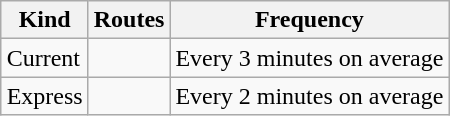<table class="wikitable" style="margin:1em auto;">
<tr>
<th>Kind</th>
<th>Routes</th>
<th>Frequency</th>
</tr>
<tr>
<td>Current</td>
<td></td>
<td>Every 3 minutes on average</td>
</tr>
<tr>
<td>Express</td>
<td> </td>
<td>Every 2 minutes on average</td>
</tr>
</table>
